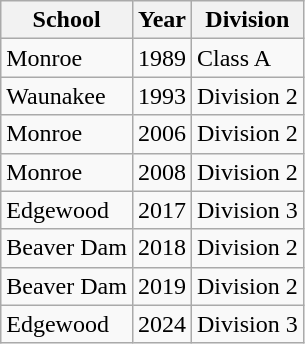<table class="wikitable">
<tr>
<th>School</th>
<th>Year</th>
<th>Division</th>
</tr>
<tr>
<td>Monroe</td>
<td>1989</td>
<td>Class A</td>
</tr>
<tr>
<td>Waunakee</td>
<td>1993</td>
<td>Division 2</td>
</tr>
<tr>
<td>Monroe</td>
<td>2006</td>
<td>Division 2</td>
</tr>
<tr>
<td>Monroe</td>
<td>2008</td>
<td>Division 2</td>
</tr>
<tr>
<td>Edgewood</td>
<td>2017</td>
<td>Division 3</td>
</tr>
<tr>
<td>Beaver Dam</td>
<td>2018</td>
<td>Division 2</td>
</tr>
<tr>
<td>Beaver Dam</td>
<td>2019</td>
<td>Division 2</td>
</tr>
<tr>
<td>Edgewood</td>
<td>2024</td>
<td>Division 3</td>
</tr>
</table>
